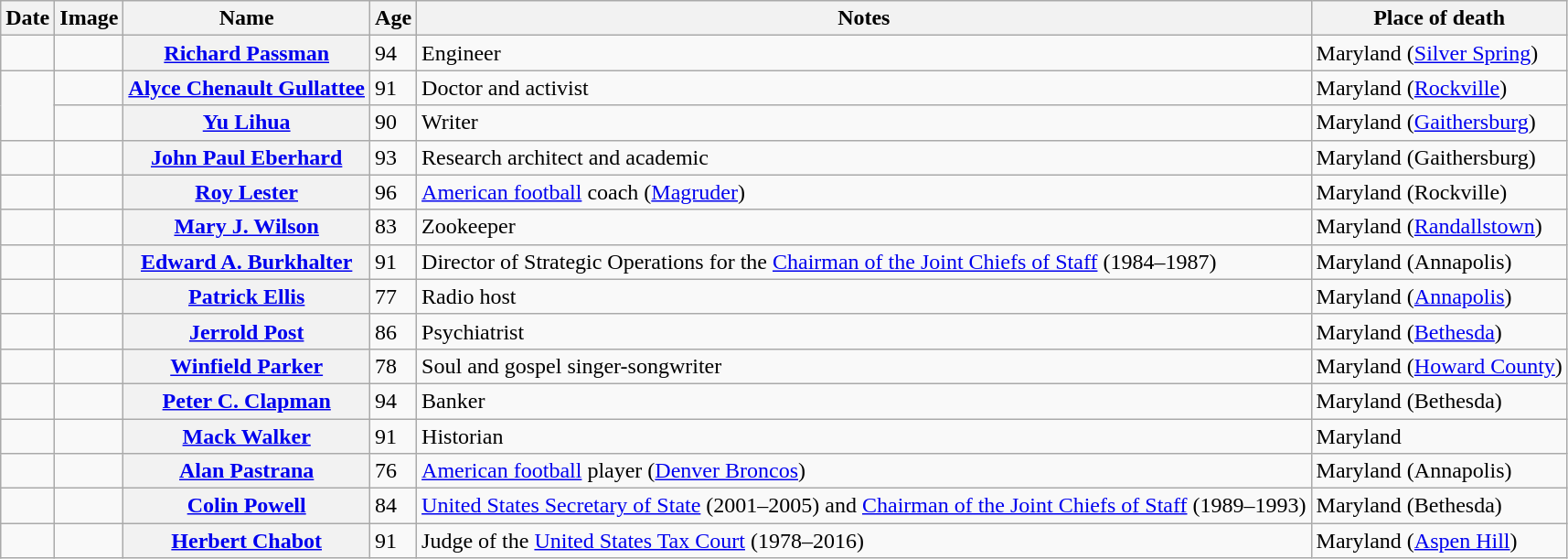<table class="wikitable sortable plainrowheaders">
<tr valign=bottom>
<th scope="col">Date</th>
<th scope="col">Image</th>
<th scope="col">Name</th>
<th scope="col">Age</th>
<th scope="col">Notes</th>
<th scope="col">Place of death</th>
</tr>
<tr>
<td></td>
<td></td>
<th scope="row"><a href='#'>Richard Passman</a></th>
<td>94</td>
<td>Engineer</td>
<td>Maryland (<a href='#'>Silver Spring</a>)</td>
</tr>
<tr>
<td rowspan="2"></td>
<td></td>
<th scope="row"><a href='#'>Alyce Chenault Gullattee</a></th>
<td>91</td>
<td>Doctor and activist</td>
<td>Maryland (<a href='#'>Rockville</a>)</td>
</tr>
<tr>
<td></td>
<th scope="row"><a href='#'>Yu Lihua</a></th>
<td>90</td>
<td>Writer</td>
<td>Maryland (<a href='#'>Gaithersburg</a>)</td>
</tr>
<tr>
<td></td>
<td></td>
<th scope="row"><a href='#'>John Paul Eberhard</a></th>
<td>93</td>
<td>Research architect and academic</td>
<td>Maryland (Gaithersburg)</td>
</tr>
<tr>
<td></td>
<td></td>
<th scope="row"><a href='#'>Roy Lester</a></th>
<td>96</td>
<td><a href='#'>American football</a> coach (<a href='#'>Magruder</a>)</td>
<td>Maryland (Rockville)</td>
</tr>
<tr>
<td></td>
<td></td>
<th scope="row"><a href='#'>Mary J. Wilson</a></th>
<td>83</td>
<td>Zookeeper</td>
<td>Maryland (<a href='#'>Randallstown</a>)</td>
</tr>
<tr>
<td></td>
<td></td>
<th scope="row"><a href='#'>Edward A. Burkhalter</a></th>
<td>91</td>
<td>Director of Strategic Operations for the <a href='#'>Chairman of the Joint Chiefs of Staff</a> (1984–1987)</td>
<td>Maryland (Annapolis)</td>
</tr>
<tr>
<td></td>
<td></td>
<th scope="row"><a href='#'>Patrick Ellis</a></th>
<td>77</td>
<td>Radio host</td>
<td>Maryland (<a href='#'>Annapolis</a>)</td>
</tr>
<tr>
<td></td>
<td></td>
<th scope="row"><a href='#'>Jerrold Post</a></th>
<td>86</td>
<td>Psychiatrist</td>
<td>Maryland (<a href='#'>Bethesda</a>)</td>
</tr>
<tr>
<td></td>
<td></td>
<th scope="row"><a href='#'>Winfield Parker</a></th>
<td>78</td>
<td>Soul and gospel singer-songwriter</td>
<td>Maryland (<a href='#'>Howard County</a>)</td>
</tr>
<tr>
<td></td>
<td></td>
<th scope="row"><a href='#'>Peter C. Clapman</a></th>
<td>94</td>
<td>Banker</td>
<td>Maryland (Bethesda)</td>
</tr>
<tr>
<td></td>
<td></td>
<th scope="row"><a href='#'>Mack Walker</a></th>
<td>91</td>
<td>Historian</td>
<td>Maryland</td>
</tr>
<tr>
<td></td>
<td></td>
<th scope="row"><a href='#'>Alan Pastrana</a></th>
<td>76</td>
<td><a href='#'>American football</a> player (<a href='#'>Denver Broncos</a>)</td>
<td>Maryland (Annapolis)</td>
</tr>
<tr>
<td></td>
<td></td>
<th scope="row"><a href='#'>Colin Powell</a></th>
<td>84</td>
<td><a href='#'>United States Secretary of State</a> (2001–2005) and <a href='#'>Chairman of the Joint Chiefs of Staff</a> (1989–1993)</td>
<td>Maryland (Bethesda)</td>
</tr>
<tr>
<td></td>
<td></td>
<th scope="row"><a href='#'>Herbert Chabot</a></th>
<td>91</td>
<td>Judge of the <a href='#'>United States Tax Court</a> (1978–2016)</td>
<td>Maryland (<a href='#'>Aspen Hill</a>)</td>
</tr>
</table>
